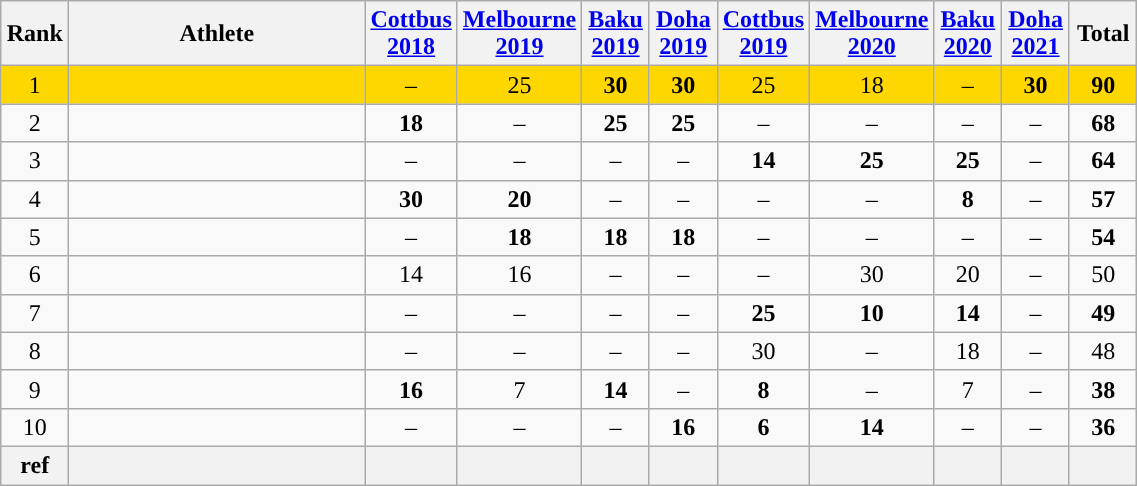<table style="width:60%;" class="wikitable">
<tr>
<th style="text-align:center; width:6%;">Rank</th>
<th style="text-align:center; width:30%;">Athlete</th>
<th style="text-align:center; width:6%;"><a href='#'>Cottbus 2018</a></th>
<th style="text-align:center; width:6%;"><a href='#'>Melbourne 2019</a></th>
<th style="text-align:center; width:6%;"><a href='#'>Baku 2019</a></th>
<th style="text-align:center; width:6%;"><a href='#'>Doha 2019</a></th>
<th style="text-align:center; width:6%;"><a href='#'>Cottbus 2019</a></th>
<th style="text-align:center; width:6%;"><a href='#'>Melbourne 2020</a></th>
<th style="text-align:center; width:6%;"><a href='#'>Baku 2020</a></th>
<th style="text-align:center; width:6%;"><a href='#'>Doha 2021</a></th>
<th style="text-align:center; width:6%;">Total</th>
</tr>
<tr scope=row style="text-align:center" bgcolor=gold>
<td>1</td>
<td align=left></td>
<td>–</td>
<td>25</td>
<td><strong>30</strong></td>
<td><strong>30</strong></td>
<td>25</td>
<td>18</td>
<td>–</td>
<td><strong>30</strong></td>
<td><strong>90</strong></td>
</tr>
<tr scope=row style="text-align:center">
<td>2</td>
<td align=left></td>
<td><strong>18</strong></td>
<td>–</td>
<td><strong>25</strong></td>
<td><strong>25</strong></td>
<td>–</td>
<td>–</td>
<td>–</td>
<td>–</td>
<td><strong>68</strong></td>
</tr>
<tr scope=row style="text-align:center">
<td>3</td>
<td align=left></td>
<td>–</td>
<td>–</td>
<td>–</td>
<td>–</td>
<td><strong>14</strong></td>
<td><strong>25</strong></td>
<td><strong>25</strong></td>
<td>–</td>
<td><strong>64</strong></td>
</tr>
<tr scope=row style="text-align:center">
<td>4</td>
<td align=left></td>
<td><strong>30</strong></td>
<td><strong>20</strong></td>
<td>–</td>
<td>–</td>
<td>–</td>
<td>–</td>
<td><strong>8</strong></td>
<td>–</td>
<td><strong>57</strong></td>
</tr>
<tr scope=row style="text-align:center">
<td>5</td>
<td align=left></td>
<td>–</td>
<td><strong>18</strong></td>
<td><strong>18</strong></td>
<td><strong>18</strong></td>
<td>–</td>
<td>–</td>
<td>–</td>
<td>–</td>
<td><strong>54</strong></td>
</tr>
<tr scope=row style="text-align:center">
<td>6</td>
<td align=left></td>
<td>14</td>
<td>16</td>
<td>–</td>
<td>–</td>
<td>–</td>
<td>30</td>
<td>20</td>
<td>–</td>
<td>50</td>
</tr>
<tr scope=row style="text-align:center">
<td>7</td>
<td align=left></td>
<td>–</td>
<td>–</td>
<td>–</td>
<td>–</td>
<td><strong>25</strong></td>
<td><strong>10</strong></td>
<td><strong>14</strong></td>
<td>–</td>
<td><strong>49</strong></td>
</tr>
<tr scope=row style="text-align:center">
<td>8</td>
<td align=left></td>
<td>–</td>
<td>–</td>
<td>–</td>
<td>–</td>
<td>30</td>
<td>–</td>
<td>18</td>
<td>–</td>
<td>48</td>
</tr>
<tr scope=row style="text-align:center">
<td>9</td>
<td align=left></td>
<td><strong>16</strong></td>
<td>7</td>
<td><strong>14</strong></td>
<td>–</td>
<td><strong>8</strong></td>
<td>–</td>
<td>7</td>
<td>–</td>
<td><strong>38</strong></td>
</tr>
<tr scope=row style="text-align:center">
<td>10</td>
<td align=left></td>
<td>–</td>
<td>–</td>
<td>–</td>
<td><strong>16</strong></td>
<td><strong>6</strong></td>
<td><strong>14</strong></td>
<td>–</td>
<td>–</td>
<td><strong>36</strong></td>
</tr>
<tr>
<th>ref</th>
<th></th>
<th></th>
<th></th>
<th></th>
<th></th>
<th></th>
<th></th>
<th></th>
<th></th>
<th></th>
</tr>
</table>
